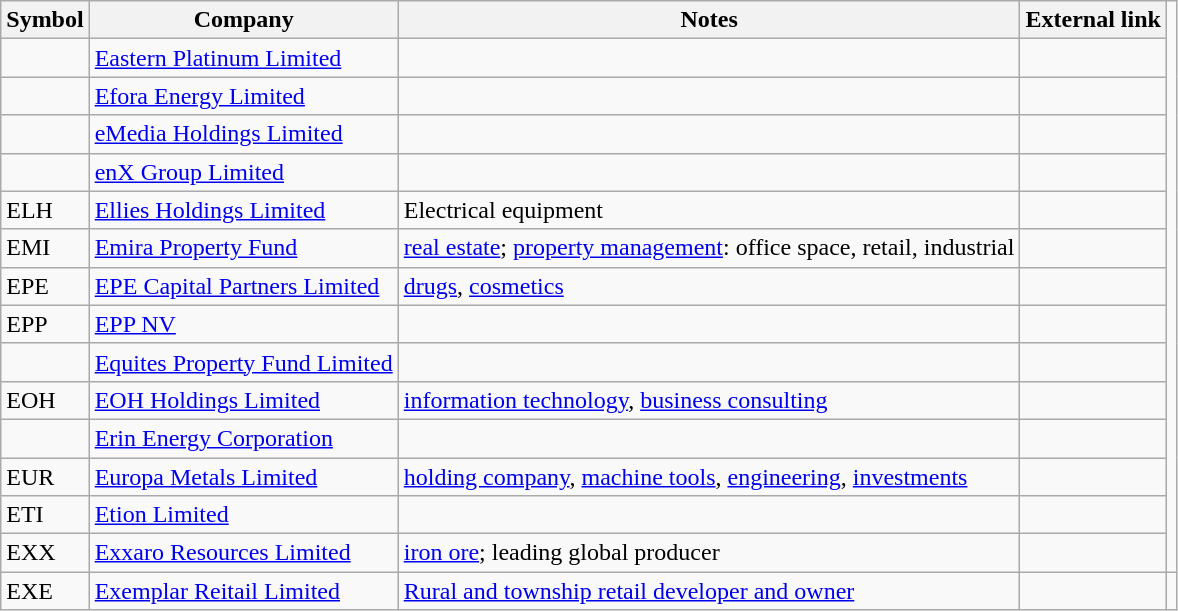<table class="wikitable sortable">
<tr>
<th>Symbol</th>
<th>Company</th>
<th>Notes</th>
<th>External link</th>
</tr>
<tr>
<td></td>
<td><a href='#'>Eastern Platinum Limited</a></td>
<td></td>
<td></td>
</tr>
<tr>
<td></td>
<td><a href='#'>Efora Energy Limited</a></td>
<td></td>
<td></td>
</tr>
<tr>
<td></td>
<td><a href='#'>eMedia Holdings Limited</a></td>
<td></td>
<td></td>
</tr>
<tr>
<td></td>
<td><a href='#'>enX Group Limited</a></td>
<td></td>
<td></td>
</tr>
<tr>
<td>ELH</td>
<td><a href='#'>Ellies Holdings Limited</a></td>
<td>Electrical equipment</td>
<td></td>
</tr>
<tr>
<td>EMI</td>
<td><a href='#'>Emira Property Fund</a></td>
<td><a href='#'>real estate</a>; <a href='#'>property management</a>: office space, retail, industrial</td>
<td></td>
</tr>
<tr>
<td>EPE</td>
<td><a href='#'>EPE Capital Partners Limited</a></td>
<td><a href='#'>drugs</a>, <a href='#'>cosmetics</a></td>
<td></td>
</tr>
<tr>
<td>EPP</td>
<td><a href='#'>EPP NV</a></td>
<td></td>
<td></td>
</tr>
<tr>
<td></td>
<td><a href='#'>Equites Property Fund Limited</a></td>
<td></td>
<td></td>
</tr>
<tr>
<td>EOH</td>
<td><a href='#'>EOH Holdings Limited</a></td>
<td><a href='#'>information technology</a>, <a href='#'>business consulting</a></td>
<td></td>
</tr>
<tr>
<td></td>
<td><a href='#'>Erin Energy Corporation</a></td>
<td></td>
<td></td>
</tr>
<tr>
<td>EUR</td>
<td><a href='#'>Europa Metals Limited</a></td>
<td><a href='#'>holding company</a>, <a href='#'>machine tools</a>, <a href='#'>engineering</a>, <a href='#'>investments</a></td>
<td></td>
</tr>
<tr>
<td>ETI</td>
<td><a href='#'>Etion Limited</a></td>
<td></td>
<td></td>
</tr>
<tr>
<td>EXX</td>
<td><a href='#'>Exxaro Resources Limited</a></td>
<td><a href='#'>iron ore</a>; leading global producer</td>
<td></td>
</tr>
<tr>
<td>EXE</td>
<td><a href='#'>Exemplar Reitail Limited</a></td>
<td><a href='#'>Rural and township retail developer and owner</a></td>
<td></td>
<td></td>
</tr>
</table>
